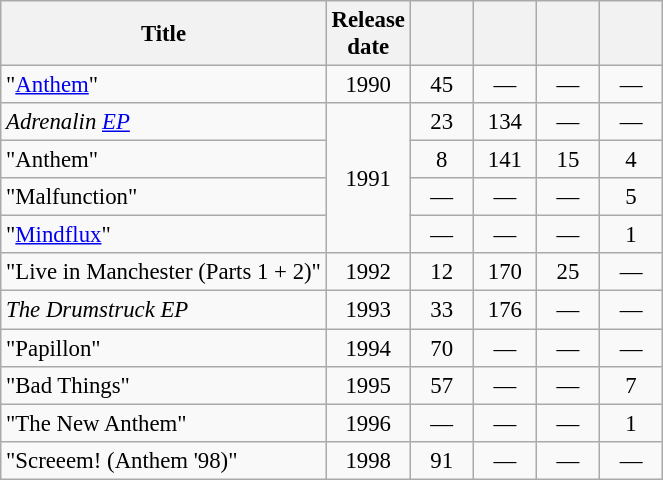<table class="wikitable" style="font-size:95%">
<tr>
<th>Title</th>
<th>Release<br>date</th>
<th width="35"></th>
<th width="35"><br></th>
<th width="35"></th>
<th width="35"><br></th>
</tr>
<tr>
<td align=left>"<a href='#'>Anthem</a>"</td>
<td align=center>1990</td>
<td align=center>45</td>
<td align=center>—</td>
<td align=center>—</td>
<td align=center>—</td>
</tr>
<tr>
<td align=left><em>Adrenalin <a href='#'>EP</a></em></td>
<td style="text-align:center;" rowspan="4">1991</td>
<td align=center>23</td>
<td align=center>134</td>
<td align=center>—</td>
<td align=center>—</td>
</tr>
<tr>
<td align=left>"Anthem" </td>
<td align=center>8</td>
<td align=center>141</td>
<td align=center>15</td>
<td align=center>4</td>
</tr>
<tr>
<td align=left>"Malfunction" </td>
<td align=center>—</td>
<td align=center>—</td>
<td align=center>—</td>
<td align=center>5</td>
</tr>
<tr>
<td align=left>"<a href='#'>Mindflux</a>" </td>
<td align=center>—</td>
<td align=center>—</td>
<td align=center>—</td>
<td align=center>1</td>
</tr>
<tr>
<td align=left>"Live in Manchester (Parts 1 + 2)"</td>
<td align=center>1992</td>
<td align=center>12</td>
<td align=center>170</td>
<td align=center>25</td>
<td align=center>—</td>
</tr>
<tr>
<td align=left><em>The Drumstruck EP</em></td>
<td align=center>1993</td>
<td align=center>33</td>
<td align=center>176</td>
<td align=center>—</td>
<td align=center>—</td>
</tr>
<tr>
<td align=left>"Papillon"</td>
<td align=center>1994</td>
<td align=center>70</td>
<td align=center>—</td>
<td align=center>—</td>
<td align=center>—</td>
</tr>
<tr>
<td align=left>"Bad Things" </td>
<td align=center>1995</td>
<td align=center>57</td>
<td align=center>—</td>
<td align=center>—</td>
<td align=center>7</td>
</tr>
<tr>
<td align=left>"The New Anthem"  </td>
<td align=center>1996</td>
<td align=center>—</td>
<td align=center>—</td>
<td align=center>—</td>
<td align=center>1</td>
</tr>
<tr>
<td align=left>"Screeem! (Anthem '98)" </td>
<td align=center>1998</td>
<td align=center>91</td>
<td align=center>—</td>
<td align=center>—</td>
<td align=center>—</td>
</tr>
</table>
